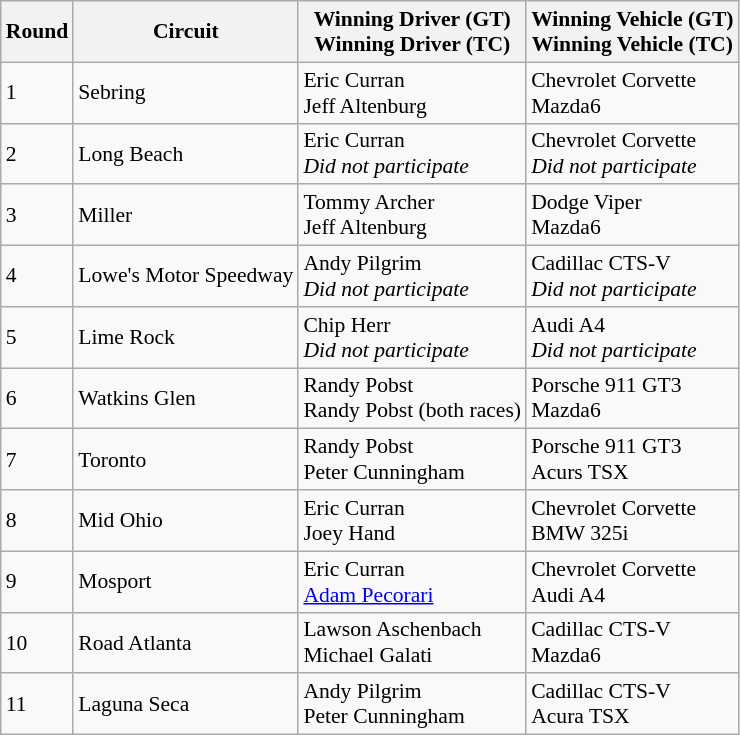<table class="wikitable" style="font-size: 90%;">
<tr>
<th>Round</th>
<th>Circuit</th>
<th>Winning Driver (GT)<br>Winning Driver (TC)</th>
<th>Winning Vehicle (GT)<br>Winning Vehicle (TC)</th>
</tr>
<tr>
<td>1</td>
<td>Sebring</td>
<td>Eric Curran<br>Jeff Altenburg</td>
<td>Chevrolet Corvette<br>Mazda6</td>
</tr>
<tr>
<td>2</td>
<td>Long Beach</td>
<td>Eric Curran<br><em>Did not participate</em></td>
<td>Chevrolet Corvette<br><em>Did not participate</em></td>
</tr>
<tr>
<td>3</td>
<td>Miller</td>
<td>Tommy Archer<br>Jeff Altenburg</td>
<td>Dodge Viper<br>Mazda6</td>
</tr>
<tr>
<td>4</td>
<td>Lowe's Motor Speedway</td>
<td>Andy Pilgrim<br><em>Did not participate</em></td>
<td>Cadillac CTS-V<br><em>Did not participate</em></td>
</tr>
<tr>
<td>5</td>
<td>Lime Rock</td>
<td>Chip Herr<br><em>Did not participate</em></td>
<td>Audi A4<br><em>Did not participate</em></td>
</tr>
<tr>
<td>6</td>
<td>Watkins Glen</td>
<td>Randy Pobst<br>Randy Pobst (both races)</td>
<td>Porsche 911 GT3<br>Mazda6</td>
</tr>
<tr>
<td>7</td>
<td>Toronto</td>
<td>Randy Pobst<br>Peter Cunningham</td>
<td>Porsche 911 GT3<br>Acurs TSX</td>
</tr>
<tr>
<td>8</td>
<td>Mid Ohio</td>
<td> Eric Curran<br>Joey Hand</td>
<td>Chevrolet Corvette<br>BMW 325i</td>
</tr>
<tr>
<td>9</td>
<td>Mosport</td>
<td>Eric Curran<br><a href='#'>Adam Pecorari</a></td>
<td>Chevrolet Corvette<br>Audi A4</td>
</tr>
<tr>
<td>10</td>
<td>Road Atlanta</td>
<td>Lawson Aschenbach<br>Michael Galati</td>
<td>Cadillac CTS-V<br>Mazda6</td>
</tr>
<tr>
<td>11</td>
<td>Laguna Seca</td>
<td>Andy Pilgrim<br>Peter Cunningham</td>
<td>Cadillac CTS-V<br>Acura TSX</td>
</tr>
</table>
